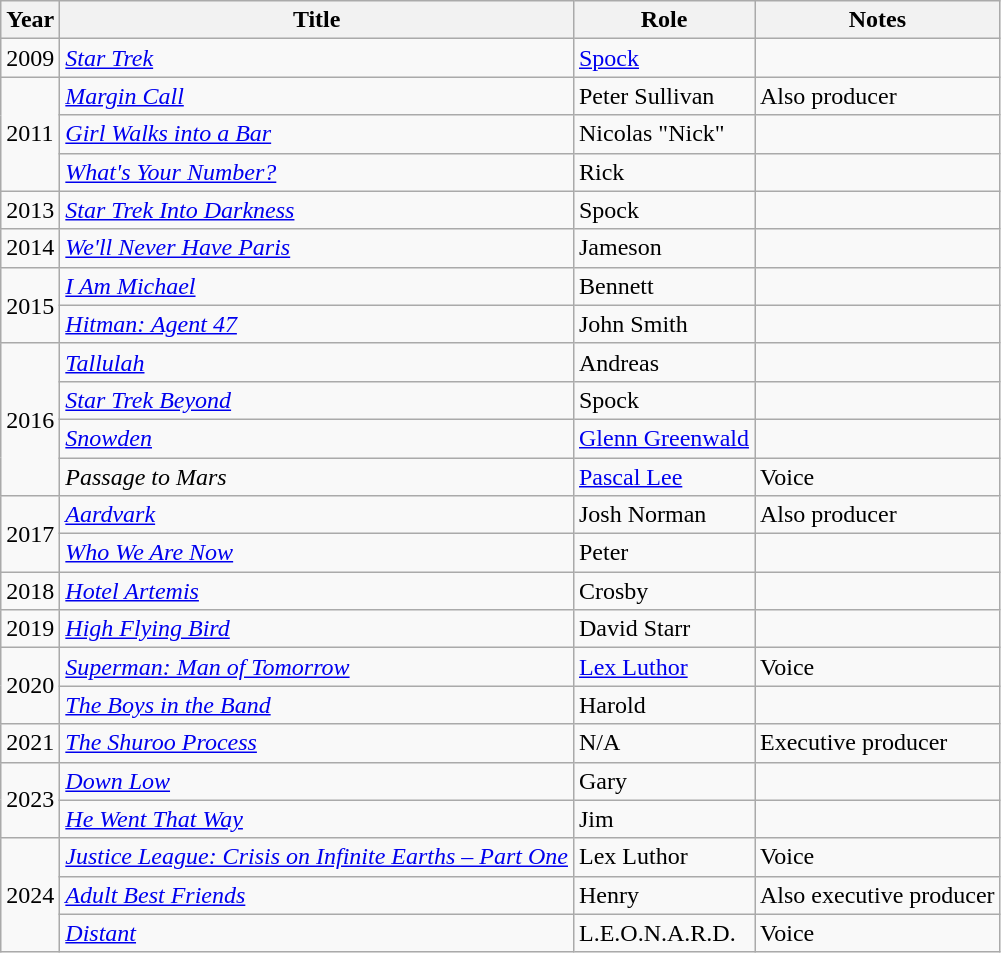<table class="wikitable sortable">
<tr>
<th>Year</th>
<th>Title</th>
<th>Role</th>
<th class = "unsortable">Notes</th>
</tr>
<tr>
<td>2009</td>
<td><em><a href='#'>Star Trek</a></em></td>
<td><a href='#'>Spock</a></td>
<td></td>
</tr>
<tr>
<td rowspan="3">2011</td>
<td><em><a href='#'>Margin Call</a></em></td>
<td>Peter Sullivan</td>
<td>Also producer</td>
</tr>
<tr>
<td><em><a href='#'>Girl Walks into a Bar</a></em></td>
<td>Nicolas "Nick"</td>
<td></td>
</tr>
<tr>
<td><em><a href='#'>What's Your Number?</a></em></td>
<td>Rick</td>
<td></td>
</tr>
<tr>
<td>2013</td>
<td><em><a href='#'>Star Trek Into Darkness</a></em></td>
<td>Spock</td>
<td></td>
</tr>
<tr>
<td>2014</td>
<td><em><a href='#'>We'll Never Have Paris</a></em></td>
<td>Jameson</td>
<td></td>
</tr>
<tr>
<td rowspan="2">2015</td>
<td><em><a href='#'>I Am Michael</a></em></td>
<td>Bennett</td>
<td></td>
</tr>
<tr>
<td><em><a href='#'>Hitman: Agent 47</a></em></td>
<td>John Smith</td>
<td></td>
</tr>
<tr>
<td rowspan="4">2016</td>
<td><em><a href='#'>Tallulah</a></em></td>
<td>Andreas</td>
<td></td>
</tr>
<tr>
<td><em><a href='#'>Star Trek Beyond</a></em></td>
<td>Spock</td>
<td></td>
</tr>
<tr>
<td><em><a href='#'>Snowden</a></em></td>
<td><a href='#'>Glenn Greenwald</a></td>
<td></td>
</tr>
<tr>
<td><em>Passage to Mars</em></td>
<td><a href='#'>Pascal Lee</a></td>
<td>Voice</td>
</tr>
<tr>
<td rowspan="2">2017</td>
<td><em><a href='#'>Aardvark</a></em></td>
<td>Josh Norman</td>
<td>Also producer</td>
</tr>
<tr>
<td><em><a href='#'>Who We Are Now</a></em></td>
<td>Peter</td>
<td></td>
</tr>
<tr>
<td>2018</td>
<td><em><a href='#'>Hotel Artemis</a></em></td>
<td>Crosby</td>
<td></td>
</tr>
<tr>
<td>2019</td>
<td><em><a href='#'>High Flying Bird</a></em></td>
<td>David Starr</td>
<td></td>
</tr>
<tr>
<td rowspan="2">2020</td>
<td><em><a href='#'>Superman: Man of Tomorrow</a></em></td>
<td><a href='#'>Lex Luthor</a></td>
<td>Voice</td>
</tr>
<tr>
<td><em><a href='#'>The Boys in the Band</a></em></td>
<td>Harold</td>
<td></td>
</tr>
<tr>
<td>2021</td>
<td><em><a href='#'>The Shuroo Process</a></em></td>
<td>N/A</td>
<td>Executive producer</td>
</tr>
<tr>
<td rowspan="2">2023</td>
<td><em><a href='#'>Down Low</a></em></td>
<td>Gary</td>
<td></td>
</tr>
<tr>
<td><em><a href='#'>He Went That Way</a></em></td>
<td>Jim</td>
<td></td>
</tr>
<tr>
<td rowspan="3">2024</td>
<td><em><a href='#'>Justice League: Crisis on Infinite Earths – Part One</a></em></td>
<td>Lex Luthor</td>
<td>Voice</td>
</tr>
<tr>
<td><em><a href='#'>Adult Best Friends</a></em></td>
<td>Henry</td>
<td>Also executive producer</td>
</tr>
<tr>
<td><em><a href='#'>Distant</a></em></td>
<td>L.E.O.N.A.R.D.</td>
<td>Voice</td>
</tr>
</table>
